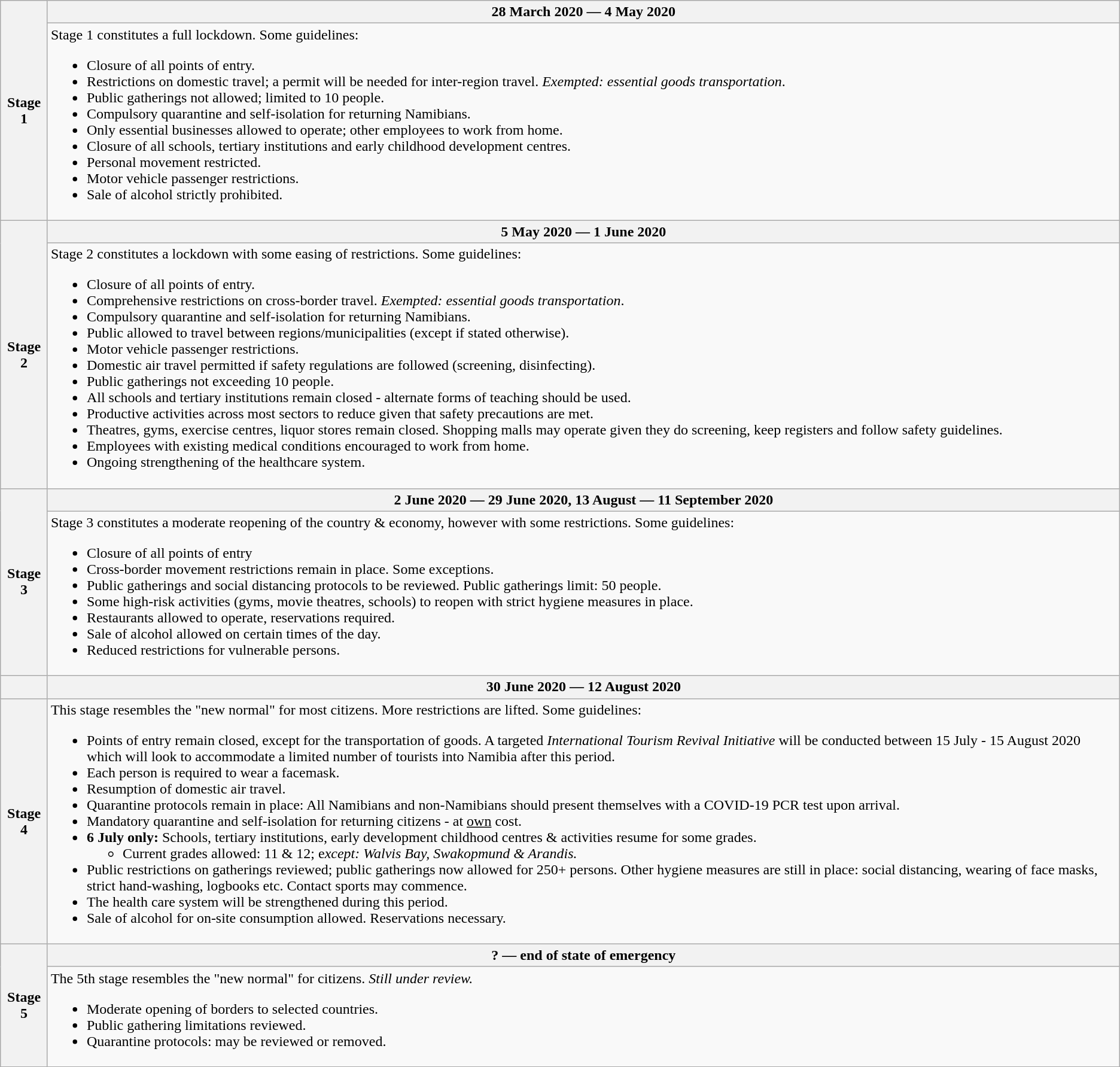<table class="wikitable">
<tr>
<th rowspan="2">Stage 1</th>
<th><strong>28 March 2020 — 4 May 2020</strong></th>
</tr>
<tr>
<td>Stage 1 constitutes a full lockdown. Some guidelines:<br><ul><li>Closure of all points of entry.</li><li>Restrictions on domestic travel; a permit will be needed for inter-region travel. <em>Exempted: essential goods transportation</em>.</li><li>Public gatherings not allowed; limited to 10 people.</li><li>Compulsory quarantine and self-isolation for returning Namibians.</li><li>Only essential businesses allowed to operate; other employees to work from home.</li><li>Closure of all schools, tertiary institutions and early childhood development centres.</li><li>Personal movement restricted.</li><li>Motor vehicle passenger restrictions.</li><li>Sale of alcohol strictly prohibited.</li></ul></td>
</tr>
<tr>
<th rowspan="2"><strong>Stage 2</strong></th>
<th><strong>5 May 2020 — 1 June 2020</strong></th>
</tr>
<tr>
<td>Stage 2 constitutes a lockdown with some easing of restrictions. Some guidelines:<br><ul><li>Closure of all points of entry.</li><li>Comprehensive restrictions on cross-border travel. <em>Exempted: essential goods transportation</em>.</li><li>Compulsory quarantine and self-isolation for returning Namibians.</li><li>Public allowed to travel between regions/municipalities (except if stated otherwise).</li><li>Motor vehicle passenger restrictions.</li><li>Domestic air travel permitted if safety regulations are followed (screening, disinfecting).</li><li>Public gatherings not exceeding 10 people.</li><li>All schools and tertiary institutions remain closed - alternate forms of teaching should be used.</li><li>Productive activities across most sectors to reduce given that safety precautions are met.</li><li>Theatres, gyms, exercise centres, liquor stores remain closed. Shopping malls may operate given they do screening, keep registers and follow safety guidelines.</li><li>Employees with existing medical conditions encouraged to work from home.</li><li>Ongoing strengthening of the healthcare system.</li></ul></td>
</tr>
<tr>
<th rowspan="2"><strong>Stage 3</strong></th>
<th><strong>2 June 2020 — 29 June 2020, 13 August — 11 September 2020</strong></th>
</tr>
<tr>
<td>Stage 3 constitutes a moderate reopening of the country & economy, however with some restrictions. Some guidelines:<br><ul><li>Closure of all points of entry</li><li>Cross-border movement restrictions remain in place. Some exceptions.</li><li>Public gatherings and social distancing protocols to be reviewed. Public gatherings limit: 50 people.</li><li>Some high-risk activities (gyms, movie theatres, schools) to reopen with strict hygiene measures in place.</li><li>Restaurants allowed to operate, reservations required.</li><li>Sale of alcohol allowed on certain times of the day.</li><li>Reduced restrictions for vulnerable persons.</li></ul></td>
</tr>
<tr>
<th></th>
<th><strong>30 June 2020 — 12 August 2020</strong></th>
</tr>
<tr>
<th>Stage 4</th>
<td>This stage resembles the "new normal" for most citizens. More restrictions are lifted. Some guidelines:<br><ul><li>Points of entry remain closed, except for the transportation of goods. A targeted <em>International Tourism Revival Initiative</em> will be conducted between 15 July - 15 August 2020 which will look to accommodate a limited number of tourists into Namibia after this period.</li><li>Each person is required to wear a facemask.</li><li>Resumption of domestic air travel.</li><li>Quarantine protocols remain in place: All Namibians and non-Namibians should present themselves with a COVID-19 PCR test upon arrival.</li><li>Mandatory quarantine and self-isolation for returning citizens - at <u>own</u> cost.</li><li><strong>6 July only:</strong> Schools, tertiary institutions, early development childhood centres & activities resume for some grades.<ul><li>Current grades allowed: 11 & 12; e<em>xcept: Walvis Bay, Swakopmund & Arandis.</em></li></ul></li><li>Public restrictions on gatherings reviewed; public gatherings now allowed for 250+ persons. Other hygiene measures are still in place: social distancing, wearing of face masks, strict hand-washing, logbooks etc. Contact sports may commence.</li><li>The health care system will be strengthened during this period.</li><li>Sale of alcohol for on-site consumption allowed. Reservations necessary.</li></ul></td>
</tr>
<tr>
<th rowspan="2">Stage 5</th>
<th><strong>? — end of state of emergency</strong></th>
</tr>
<tr>
<td>The 5th stage resembles the "new normal" for citizens. <em>Still under review.</em><br><ul><li>Moderate opening of borders to selected countries.</li><li>Public gathering limitations reviewed.</li><li>Quarantine protocols: may be reviewed or removed.</li></ul></td>
</tr>
</table>
